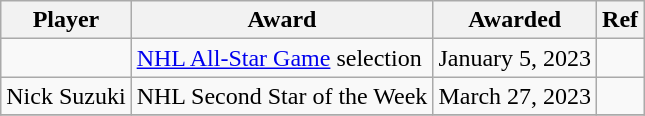<table class="wikitable" style="width:auto;">
<tr>
<th>Player</th>
<th>Award</th>
<th>Awarded</th>
<th>Ref</th>
</tr>
<tr>
<td></td>
<td><a href='#'>NHL All-Star Game</a> selection</td>
<td>January 5, 2023</td>
<td></td>
</tr>
<tr>
<td>Nick Suzuki</td>
<td>NHL Second Star of the Week</td>
<td>March 27, 2023</td>
<td></td>
</tr>
<tr>
</tr>
</table>
